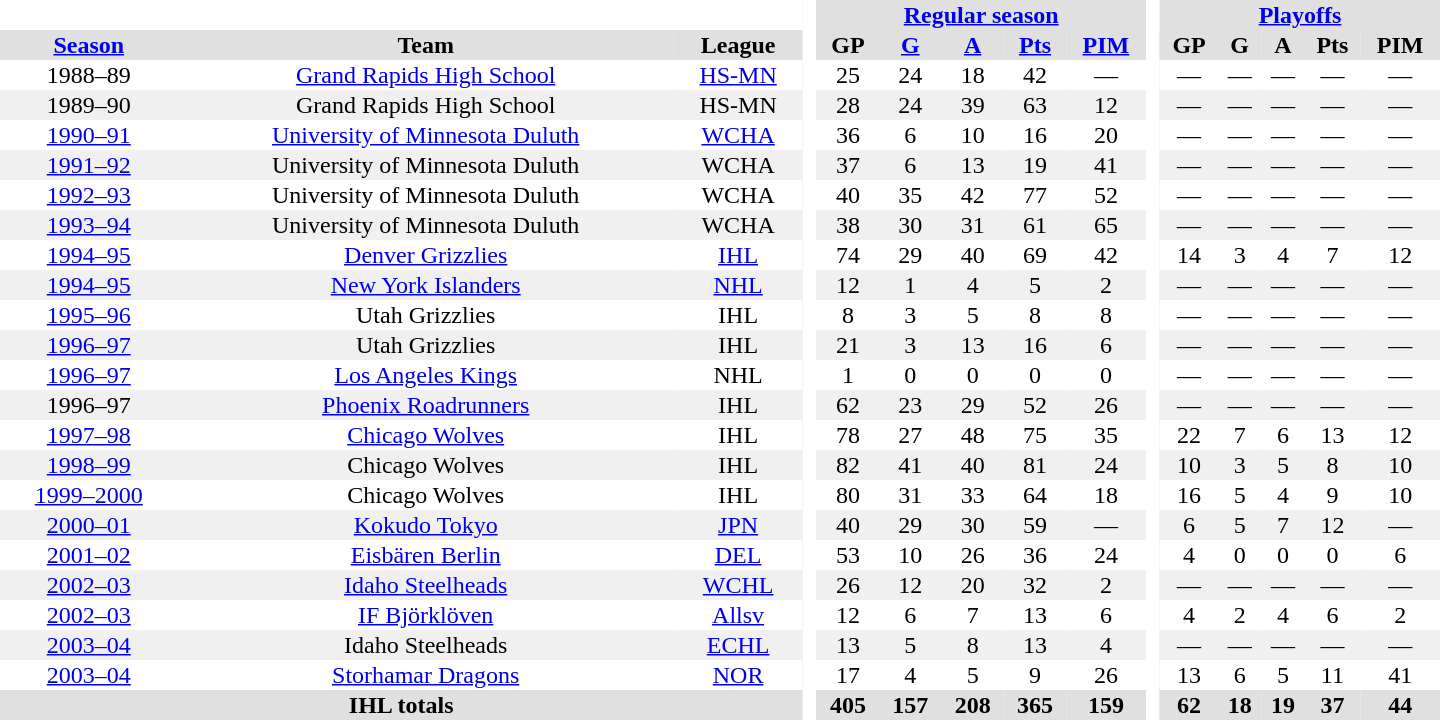<table border="0" cellpadding="1" cellspacing="0" style="text-align:center; width:60em">
<tr bgcolor="#e0e0e0">
<th colspan="3" bgcolor="#ffffff"> </th>
<th rowspan="99" bgcolor="#ffffff"> </th>
<th colspan="5"><a href='#'>Regular season</a></th>
<th rowspan="99" bgcolor="#ffffff"> </th>
<th colspan="5"><a href='#'>Playoffs</a></th>
</tr>
<tr bgcolor="#e0e0e0">
<th><a href='#'>Season</a></th>
<th>Team</th>
<th>League</th>
<th>GP</th>
<th><a href='#'>G</a></th>
<th><a href='#'>A</a></th>
<th><a href='#'>Pts</a></th>
<th><a href='#'>PIM</a></th>
<th>GP</th>
<th>G</th>
<th>A</th>
<th>Pts</th>
<th>PIM</th>
</tr>
<tr>
<td>1988–89</td>
<td><a href='#'>Grand Rapids High School</a></td>
<td><a href='#'>HS-MN</a></td>
<td>25</td>
<td>24</td>
<td>18</td>
<td>42</td>
<td>—</td>
<td>—</td>
<td>—</td>
<td>—</td>
<td>—</td>
<td>—</td>
</tr>
<tr bgcolor="#f0f0f0">
<td>1989–90</td>
<td>Grand Rapids High School</td>
<td>HS-MN</td>
<td>28</td>
<td>24</td>
<td>39</td>
<td>63</td>
<td>12</td>
<td>—</td>
<td>—</td>
<td>—</td>
<td>—</td>
<td>—</td>
</tr>
<tr>
<td><a href='#'>1990–91</a></td>
<td><a href='#'>University of Minnesota Duluth</a></td>
<td><a href='#'>WCHA</a></td>
<td>36</td>
<td>6</td>
<td>10</td>
<td>16</td>
<td>20</td>
<td>—</td>
<td>—</td>
<td>—</td>
<td>—</td>
<td>—</td>
</tr>
<tr bgcolor="#f0f0f0">
<td><a href='#'>1991–92</a></td>
<td>University of Minnesota Duluth</td>
<td>WCHA</td>
<td>37</td>
<td>6</td>
<td>13</td>
<td>19</td>
<td>41</td>
<td>—</td>
<td>—</td>
<td>—</td>
<td>—</td>
<td>—</td>
</tr>
<tr>
<td><a href='#'>1992–93</a></td>
<td>University of Minnesota Duluth</td>
<td>WCHA</td>
<td>40</td>
<td>35</td>
<td>42</td>
<td>77</td>
<td>52</td>
<td>—</td>
<td>—</td>
<td>—</td>
<td>—</td>
<td>—</td>
</tr>
<tr bgcolor="#f0f0f0">
<td><a href='#'>1993–94</a></td>
<td>University of Minnesota Duluth</td>
<td>WCHA</td>
<td>38</td>
<td>30</td>
<td>31</td>
<td>61</td>
<td>65</td>
<td>—</td>
<td>—</td>
<td>—</td>
<td>—</td>
<td>—</td>
</tr>
<tr>
<td><a href='#'>1994–95</a></td>
<td><a href='#'>Denver Grizzlies</a></td>
<td><a href='#'>IHL</a></td>
<td>74</td>
<td>29</td>
<td>40</td>
<td>69</td>
<td>42</td>
<td>14</td>
<td>3</td>
<td>4</td>
<td>7</td>
<td>12</td>
</tr>
<tr bgcolor="#f0f0f0">
<td><a href='#'>1994–95</a></td>
<td><a href='#'>New York Islanders</a></td>
<td><a href='#'>NHL</a></td>
<td>12</td>
<td>1</td>
<td>4</td>
<td>5</td>
<td>2</td>
<td>—</td>
<td>—</td>
<td>—</td>
<td>—</td>
<td>—</td>
</tr>
<tr>
<td><a href='#'>1995–96</a></td>
<td>Utah Grizzlies</td>
<td>IHL</td>
<td>8</td>
<td>3</td>
<td>5</td>
<td>8</td>
<td>8</td>
<td>—</td>
<td>—</td>
<td>—</td>
<td>—</td>
<td>—</td>
</tr>
<tr bgcolor="#f0f0f0">
<td><a href='#'>1996–97</a></td>
<td>Utah Grizzlies</td>
<td>IHL</td>
<td>21</td>
<td>3</td>
<td>13</td>
<td>16</td>
<td>6</td>
<td>—</td>
<td>—</td>
<td>—</td>
<td>—</td>
<td>—</td>
</tr>
<tr>
<td><a href='#'>1996–97</a></td>
<td><a href='#'>Los Angeles Kings</a></td>
<td>NHL</td>
<td>1</td>
<td>0</td>
<td>0</td>
<td>0</td>
<td>0</td>
<td>—</td>
<td>—</td>
<td>—</td>
<td>—</td>
<td>—</td>
</tr>
<tr bgcolor="#f0f0f0">
<td>1996–97</td>
<td><a href='#'>Phoenix Roadrunners</a></td>
<td>IHL</td>
<td>62</td>
<td>23</td>
<td>29</td>
<td>52</td>
<td>26</td>
<td>—</td>
<td>—</td>
<td>—</td>
<td>—</td>
<td>—</td>
</tr>
<tr>
<td><a href='#'>1997–98</a></td>
<td><a href='#'>Chicago Wolves</a></td>
<td>IHL</td>
<td>78</td>
<td>27</td>
<td>48</td>
<td>75</td>
<td>35</td>
<td>22</td>
<td>7</td>
<td>6</td>
<td>13</td>
<td>12</td>
</tr>
<tr bgcolor="#f0f0f0">
<td><a href='#'>1998–99</a></td>
<td>Chicago Wolves</td>
<td>IHL</td>
<td>82</td>
<td>41</td>
<td>40</td>
<td>81</td>
<td>24</td>
<td>10</td>
<td>3</td>
<td>5</td>
<td>8</td>
<td>10</td>
</tr>
<tr>
<td><a href='#'>1999–2000</a></td>
<td>Chicago Wolves</td>
<td>IHL</td>
<td>80</td>
<td>31</td>
<td>33</td>
<td>64</td>
<td>18</td>
<td>16</td>
<td>5</td>
<td>4</td>
<td>9</td>
<td>10</td>
</tr>
<tr bgcolor="#f0f0f0">
<td><a href='#'>2000–01</a></td>
<td><a href='#'>Kokudo Tokyo</a></td>
<td><a href='#'>JPN</a></td>
<td>40</td>
<td>29</td>
<td>30</td>
<td>59</td>
<td>—</td>
<td>6</td>
<td>5</td>
<td>7</td>
<td>12</td>
<td>—</td>
</tr>
<tr>
<td><a href='#'>2001–02</a></td>
<td><a href='#'>Eisbären Berlin</a></td>
<td><a href='#'>DEL</a></td>
<td>53</td>
<td>10</td>
<td>26</td>
<td>36</td>
<td>24</td>
<td>4</td>
<td>0</td>
<td>0</td>
<td>0</td>
<td>6</td>
</tr>
<tr bgcolor="#f0f0f0">
<td><a href='#'>2002–03</a></td>
<td><a href='#'>Idaho Steelheads</a></td>
<td><a href='#'>WCHL</a></td>
<td>26</td>
<td>12</td>
<td>20</td>
<td>32</td>
<td>2</td>
<td>—</td>
<td>—</td>
<td>—</td>
<td>—</td>
<td>—</td>
</tr>
<tr>
<td><a href='#'>2002–03</a></td>
<td><a href='#'>IF Björklöven</a></td>
<td><a href='#'>Allsv</a></td>
<td>12</td>
<td>6</td>
<td>7</td>
<td>13</td>
<td>6</td>
<td>4</td>
<td>2</td>
<td>4</td>
<td>6</td>
<td>2</td>
</tr>
<tr bgcolor="#f0f0f0">
<td><a href='#'>2003–04</a></td>
<td>Idaho Steelheads</td>
<td><a href='#'>ECHL</a></td>
<td>13</td>
<td>5</td>
<td>8</td>
<td>13</td>
<td>4</td>
<td>—</td>
<td>—</td>
<td>—</td>
<td>—</td>
<td>—</td>
</tr>
<tr>
<td><a href='#'>2003–04</a></td>
<td><a href='#'>Storhamar Dragons</a></td>
<td><a href='#'>NOR</a></td>
<td>17</td>
<td>4</td>
<td>5</td>
<td>9</td>
<td>26</td>
<td>13</td>
<td>6</td>
<td>5</td>
<td>11</td>
<td>41</td>
</tr>
<tr bgcolor="#e0e0e0">
<th colspan="3">IHL totals</th>
<th>405</th>
<th>157</th>
<th>208</th>
<th>365</th>
<th>159</th>
<th>62</th>
<th>18</th>
<th>19</th>
<th>37</th>
<th>44</th>
</tr>
</table>
